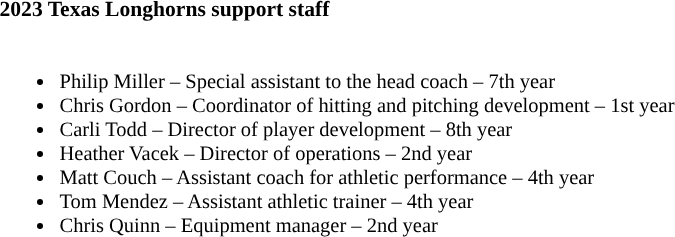<table class="toccolours" style="border-collapse:collapse; font-size:90%;">
<tr>
<td colspan="1"><strong>2023 Texas Longhorns support staff</strong></td>
</tr>
<tr>
<td style="text-align: left; font-size: 95%;" valign="top"><br><ul><li>Philip Miller – Special assistant to the head coach – 7th year</li><li>Chris Gordon – Coordinator of hitting and pitching development – 1st year</li><li>Carli Todd – Director of player development – 8th year</li><li>Heather Vacek – Director of operations – 2nd year</li><li>Matt Couch – Assistant coach for athletic performance – 4th year</li><li>Tom Mendez – Assistant athletic trainer – 4th year</li><li>Chris Quinn – Equipment manager – 2nd year</li></ul></td>
</tr>
</table>
